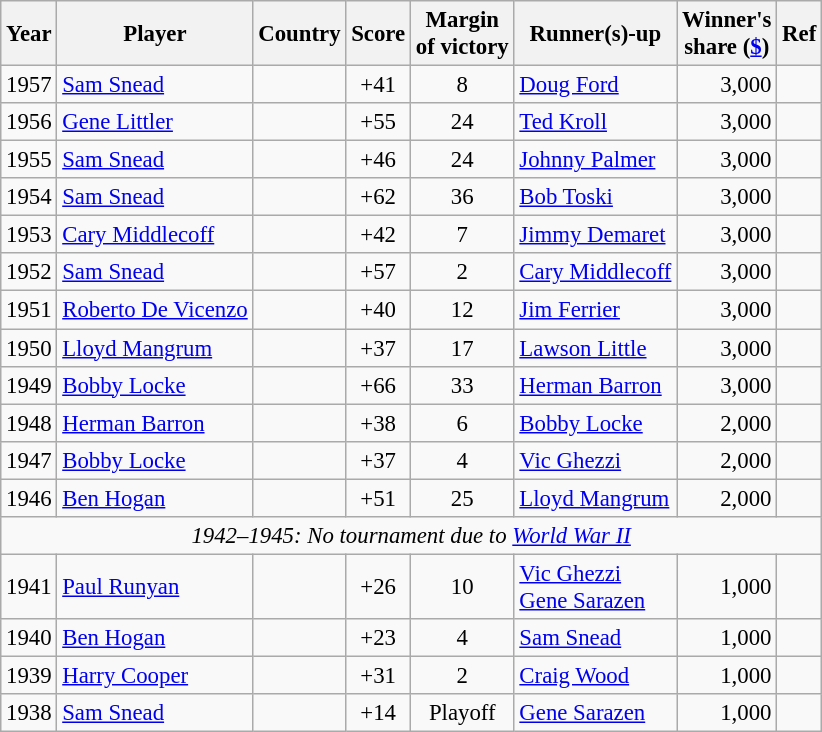<table class="wikitable" style="font-size:95%">
<tr>
<th>Year</th>
<th>Player</th>
<th>Country</th>
<th>Score</th>
<th>Margin<br>of victory</th>
<th>Runner(s)-up</th>
<th>Winner's<br>share (<a href='#'>$</a>)</th>
<th>Ref</th>
</tr>
<tr>
<td>1957</td>
<td><a href='#'>Sam Snead</a></td>
<td></td>
<td align=center>+41</td>
<td align=center>8</td>
<td> <a href='#'>Doug Ford</a></td>
<td align=right>3,000</td>
<td></td>
</tr>
<tr>
<td>1956</td>
<td><a href='#'>Gene Littler</a></td>
<td></td>
<td align=center>+55</td>
<td align=center>24</td>
<td> <a href='#'>Ted Kroll</a></td>
<td align=right>3,000</td>
<td></td>
</tr>
<tr>
<td>1955</td>
<td><a href='#'>Sam Snead</a></td>
<td></td>
<td align=center>+46</td>
<td align=center>24</td>
<td> <a href='#'>Johnny Palmer</a></td>
<td align=right>3,000</td>
<td></td>
</tr>
<tr>
<td>1954</td>
<td><a href='#'>Sam Snead</a></td>
<td></td>
<td align=center>+62</td>
<td align=center>36</td>
<td> <a href='#'>Bob Toski</a></td>
<td align=right>3,000</td>
<td></td>
</tr>
<tr>
<td>1953</td>
<td><a href='#'>Cary Middlecoff</a></td>
<td></td>
<td align=center>+42</td>
<td align=center>7</td>
<td> <a href='#'>Jimmy Demaret</a></td>
<td align=right>3,000</td>
<td></td>
</tr>
<tr>
<td>1952</td>
<td><a href='#'>Sam Snead</a></td>
<td></td>
<td align=center>+57</td>
<td align=center>2</td>
<td> <a href='#'>Cary Middlecoff</a></td>
<td align=right>3,000</td>
<td></td>
</tr>
<tr>
<td>1951</td>
<td><a href='#'>Roberto De Vicenzo</a></td>
<td></td>
<td align=center>+40</td>
<td align=center>12</td>
<td> <a href='#'>Jim Ferrier</a></td>
<td align=right>3,000</td>
<td></td>
</tr>
<tr>
<td>1950</td>
<td><a href='#'>Lloyd Mangrum</a></td>
<td></td>
<td align=center>+37</td>
<td align=center>17</td>
<td> <a href='#'>Lawson Little</a></td>
<td align=right>3,000</td>
<td></td>
</tr>
<tr>
<td>1949</td>
<td><a href='#'>Bobby Locke</a></td>
<td></td>
<td align=center>+66</td>
<td align=center>33</td>
<td> <a href='#'>Herman Barron</a></td>
<td align=right>3,000</td>
<td></td>
</tr>
<tr>
<td>1948</td>
<td><a href='#'>Herman Barron</a></td>
<td></td>
<td align=center>+38</td>
<td align=center>6</td>
<td> <a href='#'>Bobby Locke</a></td>
<td align=right>2,000</td>
<td></td>
</tr>
<tr>
<td>1947</td>
<td><a href='#'>Bobby Locke</a></td>
<td></td>
<td align=center>+37</td>
<td align=center>4</td>
<td> <a href='#'>Vic Ghezzi</a></td>
<td align=right>2,000</td>
<td></td>
</tr>
<tr>
<td>1946</td>
<td><a href='#'>Ben Hogan</a></td>
<td></td>
<td align=center>+51</td>
<td align=center>25</td>
<td> <a href='#'>Lloyd Mangrum</a></td>
<td align=right>2,000</td>
<td></td>
</tr>
<tr>
<td align=center colspan=8><em>1942–1945: No tournament due to <a href='#'>World War II</a></em></td>
</tr>
<tr>
<td>1941</td>
<td><a href='#'>Paul Runyan</a></td>
<td></td>
<td align=center>+26</td>
<td align=center>10</td>
<td> <a href='#'>Vic Ghezzi</a><br> <a href='#'>Gene Sarazen</a></td>
<td align=right>1,000</td>
<td></td>
</tr>
<tr>
<td>1940</td>
<td><a href='#'>Ben Hogan</a></td>
<td></td>
<td align=center>+23</td>
<td align=center>4</td>
<td> <a href='#'>Sam Snead</a></td>
<td align=right>1,000</td>
<td></td>
</tr>
<tr>
<td>1939</td>
<td><a href='#'>Harry Cooper</a></td>
<td></td>
<td align=center>+31</td>
<td align=center>2</td>
<td> <a href='#'>Craig Wood</a></td>
<td align=right>1,000</td>
<td></td>
</tr>
<tr>
<td>1938</td>
<td><a href='#'>Sam Snead</a></td>
<td></td>
<td align=center>+14</td>
<td align=center>Playoff</td>
<td> <a href='#'>Gene Sarazen</a></td>
<td align=right>1,000</td>
<td></td>
</tr>
</table>
